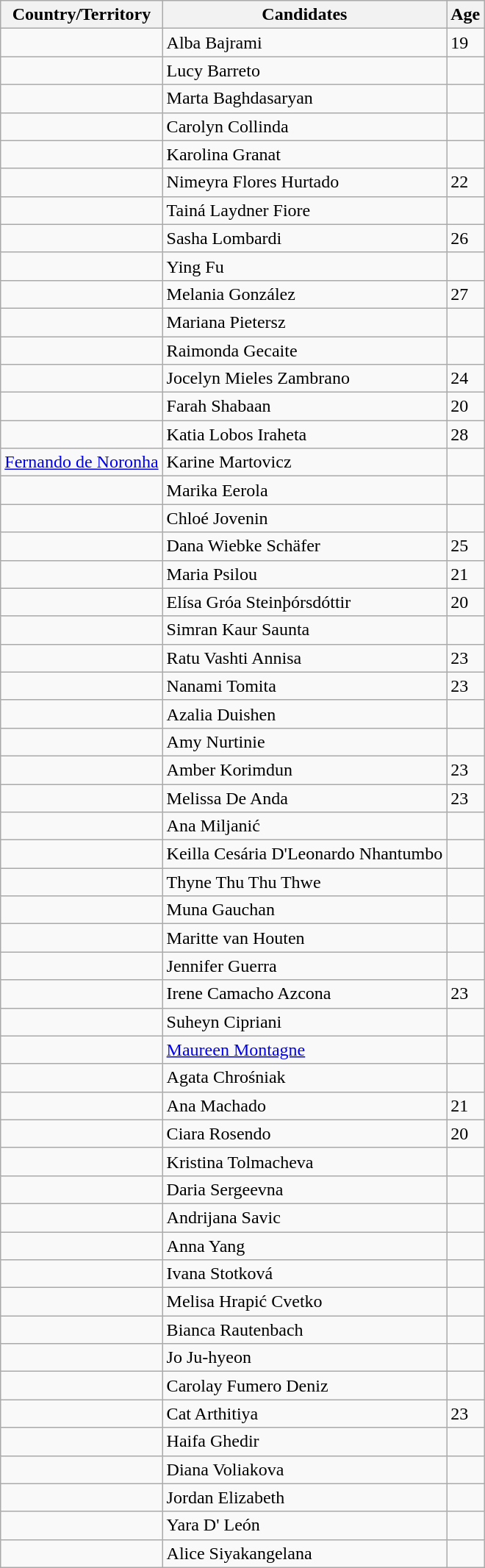<table class="wikitable">
<tr>
<th>Country/Territory</th>
<th>Candidates</th>
<th>Age</th>
</tr>
<tr>
<td></td>
<td>Alba Bajrami</td>
<td>19</td>
</tr>
<tr>
<td></td>
<td>Lucy Barreto</td>
<td></td>
</tr>
<tr>
<td></td>
<td>Marta Baghdasaryan</td>
<td></td>
</tr>
<tr>
<td></td>
<td>Carolyn Collinda</td>
<td></td>
</tr>
<tr>
<td></td>
<td>Karolina Granat</td>
<td></td>
</tr>
<tr>
<td></td>
<td>Nimeyra Flores Hurtado</td>
<td>22</td>
</tr>
<tr>
<td></td>
<td>Tainá Laydner Fiore</td>
<td></td>
</tr>
<tr>
<td></td>
<td>Sasha Lombardi</td>
<td>26</td>
</tr>
<tr>
<td></td>
<td>Ying Fu</td>
<td></td>
</tr>
<tr>
<td></td>
<td>Melania González</td>
<td>27</td>
</tr>
<tr>
<td></td>
<td>Mariana Pietersz</td>
<td></td>
</tr>
<tr>
<td></td>
<td>Raimonda Gecaite</td>
<td></td>
</tr>
<tr>
<td></td>
<td>Jocelyn Mieles Zambrano</td>
<td>24</td>
</tr>
<tr>
<td></td>
<td>Farah Shabaan</td>
<td>20</td>
</tr>
<tr>
<td></td>
<td>Katia Lobos Iraheta</td>
<td>28</td>
</tr>
<tr>
<td> <a href='#'>Fernando de Noronha</a></td>
<td>Karine Martovicz</td>
<td></td>
</tr>
<tr>
<td></td>
<td>Marika Eerola</td>
<td></td>
</tr>
<tr>
<td></td>
<td>Chloé Jovenin</td>
<td></td>
</tr>
<tr>
<td></td>
<td>Dana Wiebke Schäfer</td>
<td>25</td>
</tr>
<tr>
<td></td>
<td>Maria Psilou</td>
<td>21</td>
</tr>
<tr>
<td></td>
<td>Elísa Gróa Steinþórsdóttir</td>
<td>20</td>
</tr>
<tr>
<td></td>
<td>Simran Kaur Saunta</td>
<td></td>
</tr>
<tr>
<td></td>
<td>Ratu Vashti Annisa</td>
<td>23</td>
</tr>
<tr>
<td></td>
<td>Nanami Tomita</td>
<td>23</td>
</tr>
<tr>
<td></td>
<td>Azalia Duishen</td>
<td></td>
</tr>
<tr>
<td></td>
<td>Amy Nurtinie</td>
<td></td>
</tr>
<tr>
<td></td>
<td>Amber Korimdun</td>
<td>23</td>
</tr>
<tr>
<td></td>
<td>Melissa De Anda</td>
<td>23</td>
</tr>
<tr>
<td></td>
<td>Ana Miljanić</td>
<td></td>
</tr>
<tr>
<td></td>
<td>Keilla Cesária D'Leonardo Nhantumbo</td>
<td></td>
</tr>
<tr>
<td></td>
<td>Thyne Thu Thu Thwe</td>
<td></td>
</tr>
<tr>
<td></td>
<td>Muna Gauchan</td>
<td></td>
</tr>
<tr>
<td></td>
<td>Maritte van Houten</td>
<td></td>
</tr>
<tr>
<td></td>
<td>Jennifer Guerra</td>
<td></td>
</tr>
<tr>
<td></td>
<td>Irene Camacho Azcona</td>
<td>23</td>
</tr>
<tr>
<td></td>
<td>Suheyn Cipriani</td>
<td></td>
</tr>
<tr>
<td></td>
<td><a href='#'>Maureen Montagne</a></td>
<td></td>
</tr>
<tr>
<td></td>
<td>Agata Chrośniak</td>
<td></td>
</tr>
<tr>
<td></td>
<td>Ana Machado</td>
<td>21</td>
</tr>
<tr>
<td></td>
<td>Ciara Rosendo</td>
<td>20</td>
</tr>
<tr>
<td></td>
<td>Kristina Tolmacheva</td>
<td></td>
</tr>
<tr>
<td></td>
<td>Daria Sergeevna</td>
<td></td>
</tr>
<tr>
<td></td>
<td>Andrijana Savic</td>
<td></td>
</tr>
<tr>
<td></td>
<td>Anna Yang</td>
<td></td>
</tr>
<tr>
<td></td>
<td>Ivana Stotková</td>
<td></td>
</tr>
<tr>
<td></td>
<td>Melisa Hrapić Cvetko</td>
<td></td>
</tr>
<tr>
<td></td>
<td>Bianca Rautenbach</td>
<td></td>
</tr>
<tr>
<td></td>
<td>Jo Ju-hyeon</td>
<td></td>
</tr>
<tr>
<td></td>
<td>Carolay Fumero Deniz</td>
<td></td>
</tr>
<tr>
<td></td>
<td>Cat Arthitiya</td>
<td>23</td>
</tr>
<tr>
<td></td>
<td>Haifa Ghedir</td>
<td></td>
</tr>
<tr>
<td></td>
<td>Diana Voliakova</td>
<td></td>
</tr>
<tr>
<td></td>
<td>Jordan Elizabeth</td>
<td></td>
</tr>
<tr>
<td></td>
<td>Yara D' León</td>
<td></td>
</tr>
<tr>
<td></td>
<td>Alice Siyakangelana</td>
<td></td>
</tr>
</table>
